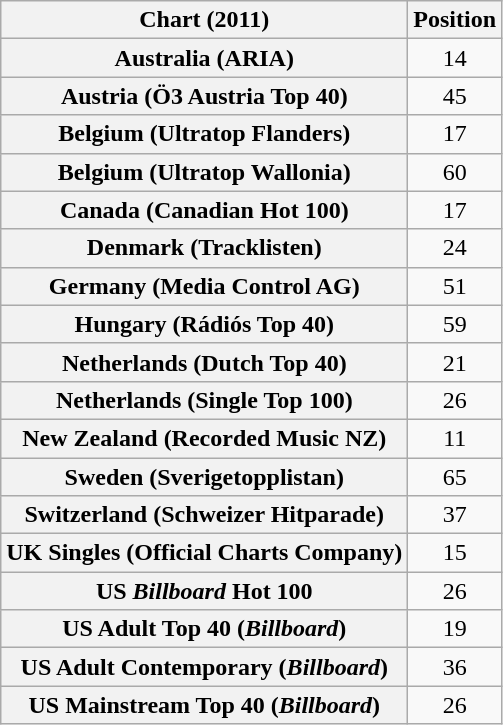<table class="wikitable sortable plainrowheaders" style="text-align:center">
<tr>
<th scope="col">Chart (2011)</th>
<th scope="col">Position</th>
</tr>
<tr>
<th scope="row">Australia (ARIA)</th>
<td>14</td>
</tr>
<tr>
<th scope="row">Austria (Ö3 Austria Top 40)</th>
<td>45</td>
</tr>
<tr>
<th scope="row">Belgium (Ultratop Flanders)</th>
<td>17</td>
</tr>
<tr>
<th scope="row">Belgium (Ultratop Wallonia)</th>
<td>60</td>
</tr>
<tr>
<th scope="row">Canada (Canadian Hot 100)</th>
<td>17</td>
</tr>
<tr>
<th scope="row">Denmark (Tracklisten)</th>
<td>24</td>
</tr>
<tr>
<th scope="row">Germany (Media Control AG)</th>
<td>51</td>
</tr>
<tr>
<th scope="row">Hungary (Rádiós Top 40)</th>
<td>59</td>
</tr>
<tr>
<th scope="row">Netherlands (Dutch Top 40)</th>
<td>21</td>
</tr>
<tr>
<th scope="row">Netherlands (Single Top 100)</th>
<td>26</td>
</tr>
<tr>
<th scope="row">New Zealand (Recorded Music NZ)</th>
<td>11</td>
</tr>
<tr>
<th scope="row">Sweden (Sverigetopplistan)</th>
<td>65</td>
</tr>
<tr>
<th scope="row">Switzerland (Schweizer Hitparade)</th>
<td>37</td>
</tr>
<tr>
<th scope="row">UK Singles (Official Charts Company)</th>
<td>15</td>
</tr>
<tr>
<th scope="row">US <em>Billboard</em> Hot 100</th>
<td>26</td>
</tr>
<tr>
<th scope="row">US Adult Top 40 (<em>Billboard</em>)</th>
<td>19</td>
</tr>
<tr>
<th scope="row">US Adult Contemporary (<em>Billboard</em>)</th>
<td>36</td>
</tr>
<tr>
<th scope="row">US Mainstream Top 40 (<em>Billboard</em>)</th>
<td>26</td>
</tr>
</table>
